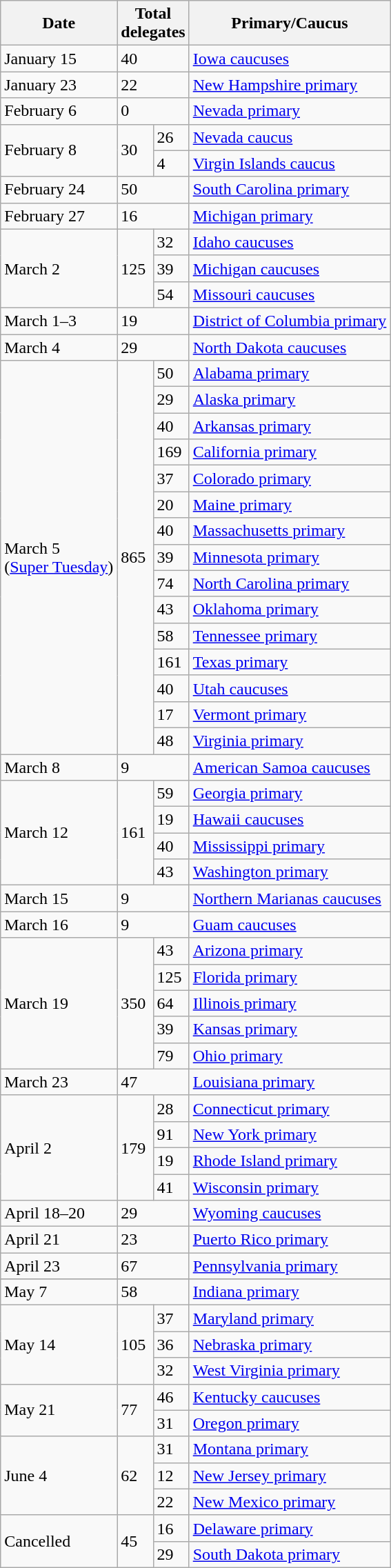<table class="wikitable sortable">
<tr>
<th scope="col">Date</th>
<th scope="col"; class="unsortable"; colspan=2>Total<br>delegates</th>
<th scope="col">Primary/Caucus</th>
</tr>
<tr>
<td>January 15</td>
<td colspan=2>40</td>
<td><a href='#'>Iowa caucuses</a></td>
</tr>
<tr>
<td>January 23</td>
<td colspan=2>22</td>
<td><a href='#'>New Hampshire primary</a></td>
</tr>
<tr>
<td>February 6</td>
<td colspan=2>0</td>
<td><a href='#'>Nevada primary</a></td>
</tr>
<tr>
<td rowspan=2>February 8</td>
<td rowspan=2>30</td>
<td>26</td>
<td><a href='#'>Nevada caucus</a></td>
</tr>
<tr>
<td>4</td>
<td><a href='#'>Virgin Islands caucus</a></td>
</tr>
<tr>
<td>February 24</td>
<td colspan=2>50</td>
<td><a href='#'>South Carolina primary</a></td>
</tr>
<tr>
<td>February 27</td>
<td colspan=2>16</td>
<td><a href='#'>Michigan primary</a></td>
</tr>
<tr>
<td rowspan=3>March 2</td>
<td rowspan=3>125</td>
<td>32</td>
<td><a href='#'>Idaho caucuses</a></td>
</tr>
<tr>
<td>39</td>
<td><a href='#'>Michigan caucuses</a></td>
</tr>
<tr>
<td>54</td>
<td><a href='#'>Missouri caucuses</a></td>
</tr>
<tr>
<td>March 1–3</td>
<td colspan=2>19</td>
<td><a href='#'>District of Columbia primary</a></td>
</tr>
<tr>
<td>March 4</td>
<td colspan=2>29</td>
<td><a href='#'>North Dakota caucuses</a></td>
</tr>
<tr>
<td rowspan=15>March 5<br>(<a href='#'>Super Tuesday</a>)</td>
<td rowspan=15>865</td>
<td>50</td>
<td><a href='#'>Alabama primary</a></td>
</tr>
<tr>
<td>29</td>
<td><a href='#'>Alaska primary</a></td>
</tr>
<tr>
<td>40</td>
<td><a href='#'>Arkansas primary</a></td>
</tr>
<tr>
<td>169</td>
<td><a href='#'>California primary</a></td>
</tr>
<tr>
<td>37</td>
<td><a href='#'>Colorado primary</a></td>
</tr>
<tr>
<td>20</td>
<td><a href='#'>Maine primary</a></td>
</tr>
<tr>
<td>40</td>
<td><a href='#'>Massachusetts primary</a></td>
</tr>
<tr>
<td>39</td>
<td><a href='#'>Minnesota primary</a></td>
</tr>
<tr>
<td>74</td>
<td><a href='#'>North Carolina primary</a></td>
</tr>
<tr>
<td>43</td>
<td><a href='#'>Oklahoma primary</a></td>
</tr>
<tr>
<td>58</td>
<td><a href='#'>Tennessee primary</a></td>
</tr>
<tr>
<td>161</td>
<td><a href='#'>Texas primary</a></td>
</tr>
<tr>
<td>40</td>
<td><a href='#'>Utah caucuses</a></td>
</tr>
<tr>
<td>17</td>
<td><a href='#'>Vermont primary</a></td>
</tr>
<tr>
<td>48</td>
<td><a href='#'>Virginia primary</a></td>
</tr>
<tr>
<td>March 8</td>
<td colspan=2>9</td>
<td><a href='#'>American Samoa caucuses</a></td>
</tr>
<tr>
<td rowspan=4>March 12</td>
<td rowspan=4>161</td>
<td>59</td>
<td><a href='#'>Georgia primary</a></td>
</tr>
<tr>
<td>19</td>
<td><a href='#'>Hawaii caucuses</a></td>
</tr>
<tr>
<td>40</td>
<td><a href='#'>Mississippi primary</a></td>
</tr>
<tr>
<td>43</td>
<td><a href='#'>Washington primary</a></td>
</tr>
<tr>
<td>March 15</td>
<td colspan=2>9</td>
<td><a href='#'>Northern Marianas caucuses</a></td>
</tr>
<tr>
<td>March 16</td>
<td colspan=2>9</td>
<td><a href='#'>Guam caucuses</a></td>
</tr>
<tr>
<td rowspan=5>March 19</td>
<td rowspan=5>350</td>
<td>43</td>
<td><a href='#'>Arizona primary</a></td>
</tr>
<tr>
<td>125</td>
<td><a href='#'>Florida primary</a></td>
</tr>
<tr>
<td>64</td>
<td><a href='#'>Illinois primary</a></td>
</tr>
<tr>
<td>39</td>
<td><a href='#'>Kansas primary</a></td>
</tr>
<tr>
<td>79</td>
<td><a href='#'>Ohio primary</a></td>
</tr>
<tr>
<td>March 23</td>
<td colspan=2>47</td>
<td><a href='#'>Louisiana primary</a></td>
</tr>
<tr>
<td rowspan=4>April 2</td>
<td rowspan=4>179</td>
<td>28</td>
<td><a href='#'>Connecticut primary</a></td>
</tr>
<tr>
<td>91</td>
<td><a href='#'>New York primary</a></td>
</tr>
<tr>
<td>19</td>
<td><a href='#'>Rhode Island primary</a></td>
</tr>
<tr>
<td>41</td>
<td><a href='#'>Wisconsin primary</a></td>
</tr>
<tr>
<td>April 18–20</td>
<td colspan=2>29</td>
<td><a href='#'>Wyoming caucuses</a></td>
</tr>
<tr>
<td>April 21</td>
<td colspan=2>23</td>
<td><a href='#'>Puerto Rico primary</a></td>
</tr>
<tr>
<td>April 23</td>
<td colspan=2>67</td>
<td><a href='#'>Pennsylvania primary</a></td>
</tr>
<tr>
</tr>
<tr>
<td>May 7</td>
<td colspan=2>58</td>
<td><a href='#'>Indiana primary</a></td>
</tr>
<tr>
<td rowspan=3>May 14</td>
<td rowspan=3>105</td>
<td>37</td>
<td><a href='#'>Maryland primary</a></td>
</tr>
<tr>
<td>36</td>
<td><a href='#'>Nebraska primary</a></td>
</tr>
<tr>
<td>32</td>
<td><a href='#'>West Virginia primary</a></td>
</tr>
<tr>
<td rowspan=2>May 21</td>
<td rowspan=2>77</td>
<td>46</td>
<td><a href='#'>Kentucky caucuses</a></td>
</tr>
<tr>
<td>31</td>
<td><a href='#'>Oregon primary</a></td>
</tr>
<tr>
<td rowspan=3>June 4</td>
<td rowspan=3>62</td>
<td>31</td>
<td><a href='#'>Montana primary</a></td>
</tr>
<tr>
<td>12</td>
<td><a href='#'>New Jersey primary</a></td>
</tr>
<tr>
<td>22</td>
<td><a href='#'>New Mexico primary</a></td>
</tr>
<tr>
<td rowspan=2>Cancelled</td>
<td rowspan=2>45</td>
<td>16</td>
<td><a href='#'>Delaware primary</a></td>
</tr>
<tr>
<td>29</td>
<td><a href='#'>South Dakota primary</a></td>
</tr>
</table>
